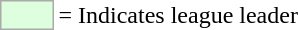<table>
<tr>
<td style="background:#DDFFDD; border:1px solid #aaa; width:2em;"></td>
<td>= Indicates league leader</td>
</tr>
</table>
